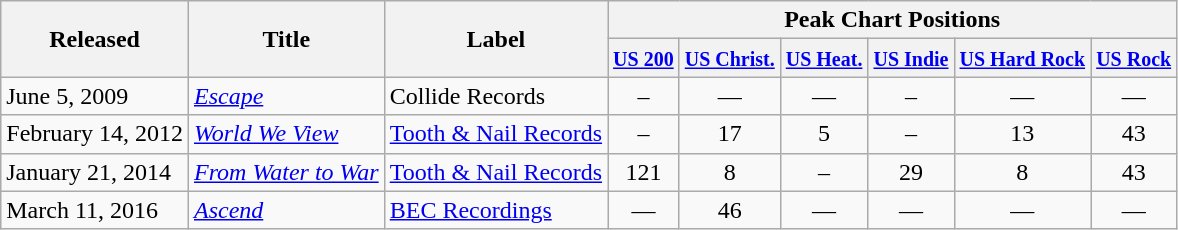<table class="wikitable">
<tr>
<th rowspan="2">Released</th>
<th rowspan="2">Title</th>
<th rowspan="2">Label</th>
<th colspan="6">Peak Chart Positions</th>
</tr>
<tr>
<th><small><a href='#'>US 200</a></small></th>
<th><small><a href='#'>US Christ.</a></small></th>
<th><small><a href='#'>US Heat.</a></small></th>
<th><small><a href='#'>US Indie</a></small></th>
<th><small><a href='#'>US Hard Rock</a></small></th>
<th><small><a href='#'>US Rock</a></small></th>
</tr>
<tr>
<td>June 5, 2009</td>
<td><em><a href='#'>Escape</a></em></td>
<td>Collide Records</td>
<td style="text-align:center;">–</td>
<td style="text-align:center;">—</td>
<td style="text-align:center;">—</td>
<td style="text-align:center;">–</td>
<td style="text-align:center;">—</td>
<td style="text-align:center;">—</td>
</tr>
<tr>
<td>February 14, 2012</td>
<td><em><a href='#'>World We View</a></em></td>
<td><a href='#'>Tooth & Nail Records</a></td>
<td style="text-align:center;">–</td>
<td style="text-align:center;">17</td>
<td style="text-align:center;">5</td>
<td style="text-align:center;">–</td>
<td style="text-align:center;">13</td>
<td style="text-align:center;">43</td>
</tr>
<tr>
<td>January 21, 2014</td>
<td><em><a href='#'>From Water to War</a></em></td>
<td><a href='#'>Tooth & Nail Records</a></td>
<td style="text-align:center;">121</td>
<td style="text-align:center;">8</td>
<td style="text-align:center;">–</td>
<td style="text-align:center;">29</td>
<td style="text-align:center;">8</td>
<td style="text-align:center;">43</td>
</tr>
<tr>
<td>March 11, 2016</td>
<td><em><a href='#'>Ascend</a></em></td>
<td><a href='#'>BEC Recordings</a></td>
<td style="text-align:center;">—</td>
<td style="text-align:center;">46</td>
<td style="text-align:center;">—</td>
<td style="text-align:center;">—</td>
<td style="text-align:center;">—</td>
<td style="text-align:center;">—</td>
</tr>
</table>
